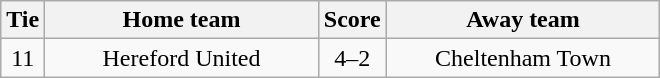<table class="wikitable" style="text-align:center;">
<tr>
<th width=20>Tie</th>
<th width=175>Home team</th>
<th width=20>Score</th>
<th width=175>Away team</th>
</tr>
<tr>
<td>11</td>
<td>Hereford United</td>
<td>4–2</td>
<td>Cheltenham Town</td>
</tr>
</table>
